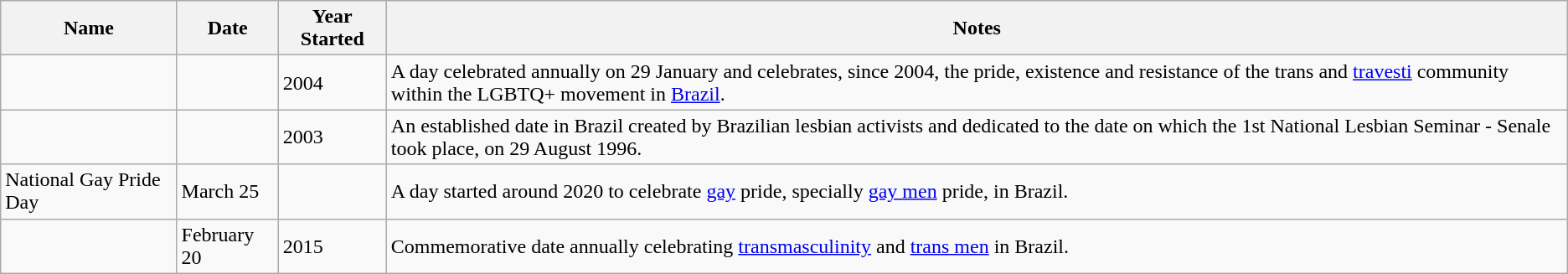<table class="wikitable sortable">
<tr>
<th>Name</th>
<th>Date</th>
<th>Year Started</th>
<th>Notes</th>
</tr>
<tr>
<td></td>
<td></td>
<td>2004</td>
<td>A day celebrated annually on 29 January and celebrates, since 2004, the pride, existence and resistance of the trans and <a href='#'>travesti</a> community within the LGBTQ+ movement in <a href='#'>Brazil</a>.</td>
</tr>
<tr>
<td></td>
<td></td>
<td>2003</td>
<td>An established date in Brazil created by Brazilian lesbian activists and dedicated to the date on which the 1st National Lesbian Seminar - Senale took place, on 29 August 1996.</td>
</tr>
<tr>
<td>National Gay Pride Day</td>
<td>March 25</td>
<td></td>
<td>A day started around 2020 to celebrate <a href='#'>gay</a> pride, specially <a href='#'>gay men</a> pride, in Brazil.</td>
</tr>
<tr>
<td></td>
<td>February 20</td>
<td>2015</td>
<td>Commemorative date annually celebrating <a href='#'>transmasculinity</a> and <a href='#'>trans men</a> in Brazil.</td>
</tr>
</table>
